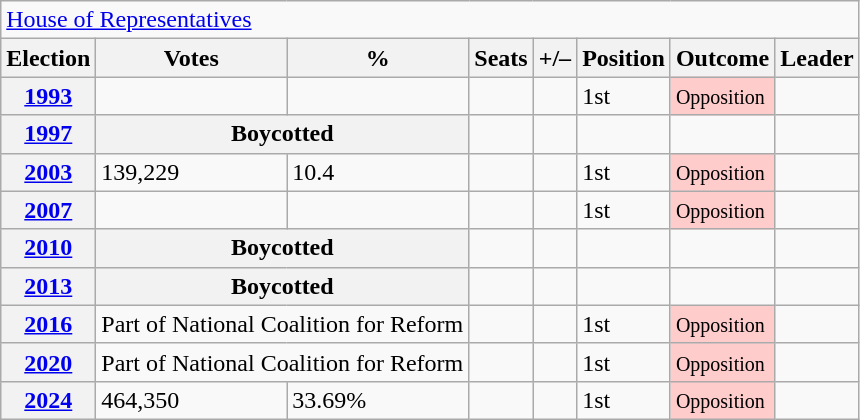<table class=wikitable>
<tr>
<td colspan=8><a href='#'>House of Representatives</a></td>
</tr>
<tr>
<th>Election</th>
<th>Votes</th>
<th>%</th>
<th>Seats</th>
<th>+/–</th>
<th>Position</th>
<th>Outcome</th>
<th>Leader</th>
</tr>
<tr>
<th rowspan=1><a href='#'>1993</a></th>
<td></td>
<td></td>
<td></td>
<td></td>
<td>1st</td>
<td style="background:#fcc;"><small>Opposition</small></td>
<td></td>
</tr>
<tr>
<th rowspan=1><a href='#'>1997</a></th>
<th colspan=2>Boycotted</th>
<td></td>
<td></td>
<td></td>
<td></td>
<td></td>
</tr>
<tr>
<th rowspan=1><a href='#'>2003</a></th>
<td>139,229</td>
<td>10.4</td>
<td></td>
<td></td>
<td>1st</td>
<td style="background:#fcc;"><small>Opposition</small></td>
<td></td>
</tr>
<tr>
<th rowspan=1><a href='#'>2007</a></th>
<td></td>
<td></td>
<td></td>
<td></td>
<td>1st</td>
<td style="background:#fcc;"><small>Opposition</small></td>
<td></td>
</tr>
<tr>
<th rowspan=1><a href='#'>2010</a></th>
<th colspan=2>Boycotted</th>
<td></td>
<td></td>
<td></td>
<td></td>
<td></td>
</tr>
<tr>
<th rowspan=1><a href='#'>2013</a></th>
<th colspan=2>Boycotted</th>
<td></td>
<td></td>
<td></td>
<td></td>
<td></td>
</tr>
<tr>
<th rowspan=1><a href='#'>2016</a></th>
<td colspan="2">Part of National Coalition for Reform</td>
<td></td>
<td></td>
<td>1st</td>
<td style="background:#fcc;"><small>Opposition</small></td>
<td></td>
</tr>
<tr>
<th rowspan=1><a href='#'>2020</a></th>
<td colspan="2">Part of National Coalition for Reform</td>
<td></td>
<td></td>
<td>1st</td>
<td style="background:#fcc;"><small>Opposition</small></td>
<td></td>
</tr>
<tr>
<th rowspan=1><a href='#'>2024</a></th>
<td>464,350</td>
<td>33.69%</td>
<td></td>
<td></td>
<td>1st</td>
<td style="background:#fcc;"><small>Opposition</small></td>
</tr>
</table>
